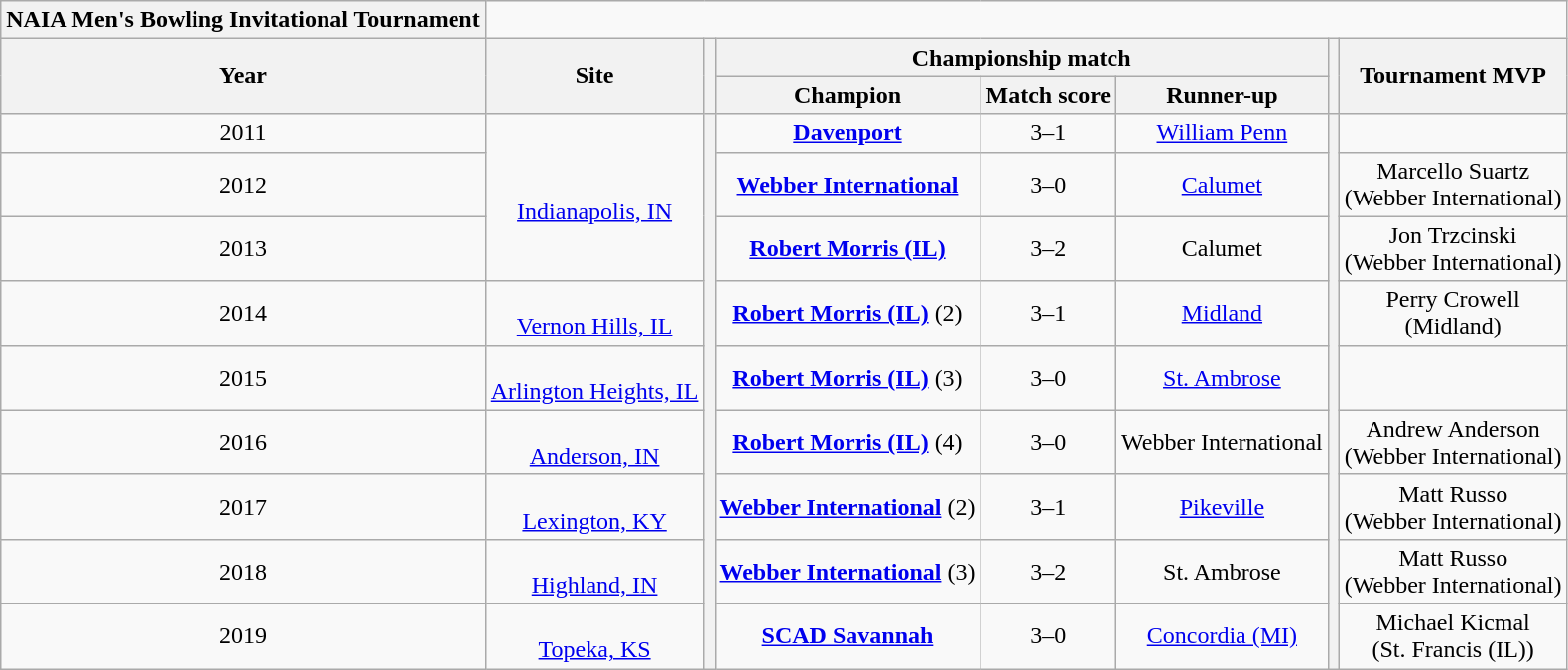<table class="wikitable" style="text-align:center">
<tr>
<th style=>NAIA Men's Bowling Invitational Tournament</th>
</tr>
<tr>
<th rowspan=2>Year</th>
<th rowspan=2>Site</th>
<th rowspan=2></th>
<th colspan=3>Championship match</th>
<th rowspan=2></th>
<th rowspan=2>Tournament MVP</th>
</tr>
<tr>
<th>Champion</th>
<th>Match score</th>
<th>Runner-up</th>
</tr>
<tr>
<td>2011</td>
<td rowspan=3><br><a href='#'>Indianapolis, IN</a></td>
<th rowspan=10></th>
<td><strong><a href='#'>Davenport</a></strong></td>
<td>3–1</td>
<td><a href='#'>William Penn</a></td>
<th rowspan=10></th>
<td></td>
</tr>
<tr>
<td>2012</td>
<td><strong><a href='#'>Webber International</a></strong></td>
<td>3–0</td>
<td><a href='#'>Calumet</a></td>
<td>Marcello Suartz<br>(Webber International)</td>
</tr>
<tr>
<td>2013</td>
<td><strong><a href='#'>Robert Morris (IL)</a></strong></td>
<td>3–2</td>
<td>Calumet</td>
<td>Jon Trzcinski<br>(Webber International)</td>
</tr>
<tr>
<td>2014</td>
<td><br><a href='#'>Vernon Hills, IL</a></td>
<td><strong><a href='#'>Robert Morris (IL)</a></strong> (2)</td>
<td>3–1</td>
<td><a href='#'>Midland</a></td>
<td>Perry Crowell<br>(Midland)</td>
</tr>
<tr>
<td>2015</td>
<td><br><a href='#'>Arlington Heights, IL</a></td>
<td><strong><a href='#'>Robert Morris (IL)</a></strong> (3)</td>
<td>3–0</td>
<td><a href='#'>St. Ambrose</a></td>
<td></td>
</tr>
<tr>
<td>2016</td>
<td><br><a href='#'>Anderson, IN</a></td>
<td><strong><a href='#'>Robert Morris (IL)</a></strong> (4)</td>
<td>3–0</td>
<td>Webber International</td>
<td>Andrew Anderson<br>(Webber International)</td>
</tr>
<tr>
<td>2017</td>
<td><br><a href='#'>Lexington, KY</a></td>
<td><strong><a href='#'>Webber International</a></strong> (2)</td>
<td>3–1</td>
<td><a href='#'>Pikeville</a></td>
<td>Matt Russo<br>(Webber International)</td>
</tr>
<tr>
<td>2018</td>
<td><br><a href='#'>Highland, IN</a></td>
<td><strong><a href='#'>Webber International</a></strong> (3)</td>
<td>3–2</td>
<td>St. Ambrose</td>
<td>Matt Russo<br>(Webber International)</td>
</tr>
<tr>
<td>2019</td>
<td><br><a href='#'>Topeka, KS</a></td>
<td><strong><a href='#'>SCAD Savannah</a></strong></td>
<td>3–0</td>
<td><a href='#'>Concordia (MI)</a></td>
<td>Michael Kicmal <br>(St. Francis (IL))</td>
</tr>
</table>
